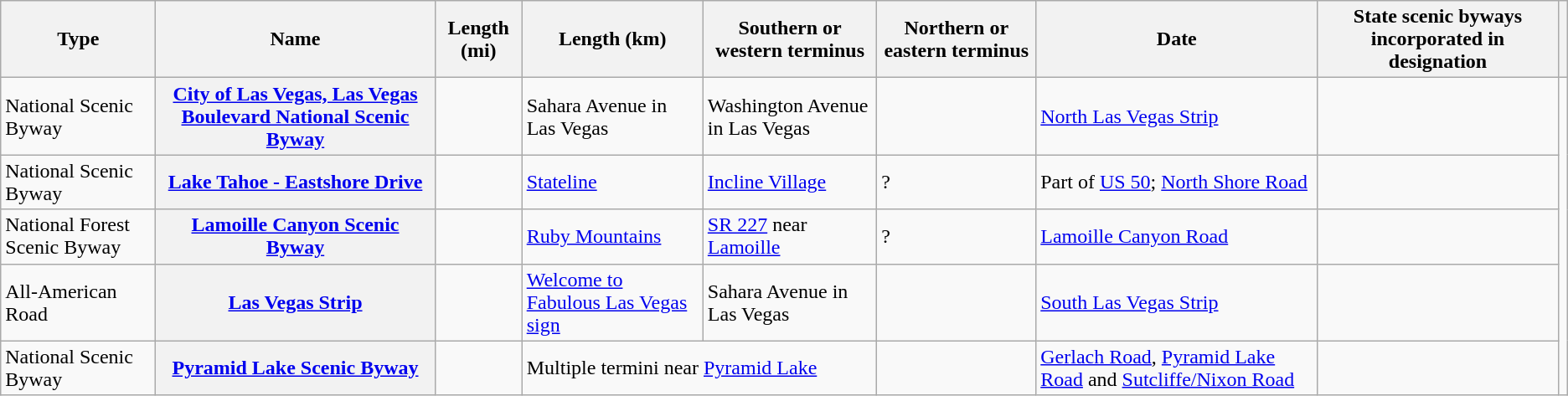<table class="wikitable sortable plainrowheaders">
<tr>
<th scope="col">Type</th>
<th scope="col">Name</th>
<th scope="col">Length (mi)</th>
<th scope="col">Length (km)</th>
<th scope="col" class="unsortable">Southern or western terminus</th>
<th scope="col" class="unsortable">Northern or eastern terminus</th>
<th scope="col">Date</th>
<th scope="col" class="unsortable">State scenic byways incorporated in designation</th>
<th scope="col" class="unsortable"></th>
</tr>
<tr>
<td>National Scenic Byway</td>
<th scope="row"><a href='#'>City of Las Vegas, Las Vegas Boulevard National Scenic Byway</a></th>
<td></td>
<td>Sahara Avenue in Las Vegas</td>
<td>Washington Avenue in Las Vegas</td>
<td></td>
<td><a href='#'>North Las Vegas Strip</a></td>
<td></td>
</tr>
<tr>
<td>National Scenic Byway</td>
<th scope="row"><a href='#'>Lake Tahoe - Eastshore Drive</a></th>
<td></td>
<td><a href='#'>Stateline</a></td>
<td><a href='#'>Incline Village</a></td>
<td>?</td>
<td>Part of <a href='#'>US 50</a>; <a href='#'>North Shore Road</a></td>
<td></td>
</tr>
<tr>
<td>National Forest Scenic Byway</td>
<th scope="row"><a href='#'>Lamoille Canyon Scenic Byway</a></th>
<td></td>
<td><a href='#'>Ruby Mountains</a></td>
<td><a href='#'>SR 227</a> near <a href='#'>Lamoille</a></td>
<td>?</td>
<td><a href='#'>Lamoille Canyon Road</a></td>
<td></td>
</tr>
<tr>
<td>All-American Road</td>
<th scope="row"><a href='#'>Las Vegas Strip</a></th>
<td></td>
<td><a href='#'>Welcome to Fabulous Las Vegas sign</a></td>
<td>Sahara Avenue in Las Vegas</td>
<td></td>
<td><a href='#'>South Las Vegas Strip</a></td>
<td></td>
</tr>
<tr>
<td>National Scenic Byway</td>
<th scope="row"><a href='#'>Pyramid Lake Scenic Byway</a></th>
<td></td>
<td colspan=2>Multiple termini near <a href='#'>Pyramid Lake</a></td>
<td></td>
<td><a href='#'>Gerlach Road</a>, <a href='#'>Pyramid Lake Road</a> and <a href='#'>Sutcliffe/Nixon Road</a></td>
<td></td>
</tr>
</table>
